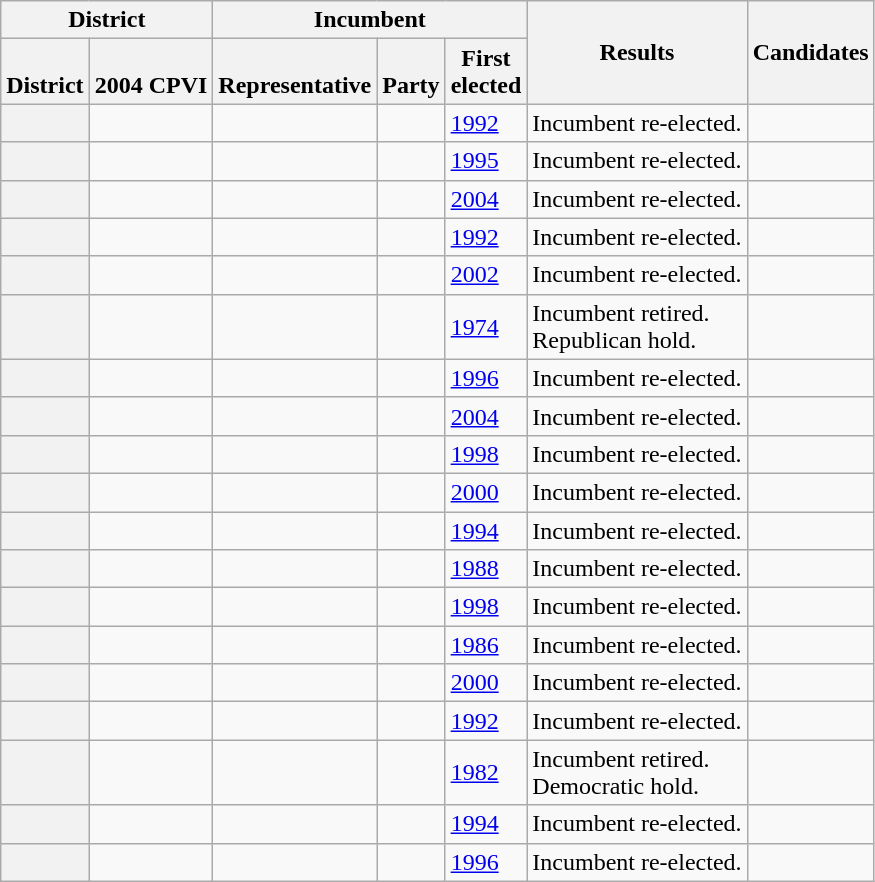<table class="wikitable sortable">
<tr>
<th colspan=2>District</th>
<th colspan=3>Incumbent</th>
<th rowspan=2>Results</th>
<th rowspan=2>Candidates</th>
</tr>
<tr valign=bottom>
<th>District</th>
<th>2004 CPVI</th>
<th>Representative</th>
<th>Party</th>
<th>First<br>elected</th>
</tr>
<tr>
<th></th>
<td></td>
<td></td>
<td></td>
<td><a href='#'>1992</a></td>
<td>Incumbent re-elected.</td>
<td nowrap></td>
</tr>
<tr>
<th></th>
<td></td>
<td></td>
<td></td>
<td><a href='#'>1995 </a></td>
<td>Incumbent re-elected.</td>
<td nowrap></td>
</tr>
<tr>
<th></th>
<td></td>
<td></td>
<td></td>
<td><a href='#'>2004</a></td>
<td>Incumbent re-elected.</td>
<td nowrap></td>
</tr>
<tr>
<th></th>
<td></td>
<td></td>
<td></td>
<td><a href='#'>1992</a></td>
<td>Incumbent re-elected.</td>
<td nowrap></td>
</tr>
<tr>
<th></th>
<td></td>
<td></td>
<td></td>
<td><a href='#'>2002</a></td>
<td>Incumbent re-elected.</td>
<td nowrap></td>
</tr>
<tr>
<th></th>
<td></td>
<td></td>
<td></td>
<td><a href='#'>1974</a></td>
<td>Incumbent retired.<br>Republican hold.</td>
<td nowrap></td>
</tr>
<tr>
<th></th>
<td></td>
<td></td>
<td></td>
<td><a href='#'>1996</a></td>
<td>Incumbent re-elected.</td>
<td nowrap></td>
</tr>
<tr>
<th></th>
<td></td>
<td></td>
<td></td>
<td><a href='#'>2004</a></td>
<td>Incumbent re-elected.</td>
<td nowrap></td>
</tr>
<tr>
<th></th>
<td></td>
<td></td>
<td></td>
<td><a href='#'>1998</a></td>
<td>Incumbent re-elected.</td>
<td nowrap></td>
</tr>
<tr>
<th></th>
<td></td>
<td></td>
<td></td>
<td><a href='#'>2000</a></td>
<td>Incumbent re-elected.</td>
<td nowrap></td>
</tr>
<tr>
<th></th>
<td></td>
<td></td>
<td></td>
<td><a href='#'>1994</a></td>
<td>Incumbent re-elected.</td>
<td nowrap></td>
</tr>
<tr>
<th></th>
<td></td>
<td></td>
<td></td>
<td><a href='#'>1988</a></td>
<td>Incumbent re-elected.</td>
<td nowrap></td>
</tr>
<tr>
<th></th>
<td></td>
<td></td>
<td></td>
<td><a href='#'>1998</a></td>
<td>Incumbent re-elected.</td>
<td nowrap></td>
</tr>
<tr>
<th></th>
<td></td>
<td></td>
<td></td>
<td><a href='#'>1986</a></td>
<td>Incumbent re-elected.</td>
<td nowrap></td>
</tr>
<tr>
<th></th>
<td></td>
<td></td>
<td></td>
<td><a href='#'>2000</a></td>
<td>Incumbent re-elected.</td>
<td nowrap></td>
</tr>
<tr>
<th></th>
<td></td>
<td></td>
<td></td>
<td><a href='#'>1992</a></td>
<td>Incumbent re-elected.</td>
<td nowrap></td>
</tr>
<tr>
<th></th>
<td></td>
<td></td>
<td></td>
<td><a href='#'>1982</a></td>
<td>Incumbent retired.<br>Democratic hold.</td>
<td nowrap></td>
</tr>
<tr>
<th></th>
<td></td>
<td></td>
<td></td>
<td><a href='#'>1994</a></td>
<td>Incumbent re-elected.</td>
<td nowrap></td>
</tr>
<tr>
<th></th>
<td></td>
<td></td>
<td></td>
<td><a href='#'>1996</a></td>
<td>Incumbent re-elected.</td>
<td nowrap></td>
</tr>
</table>
